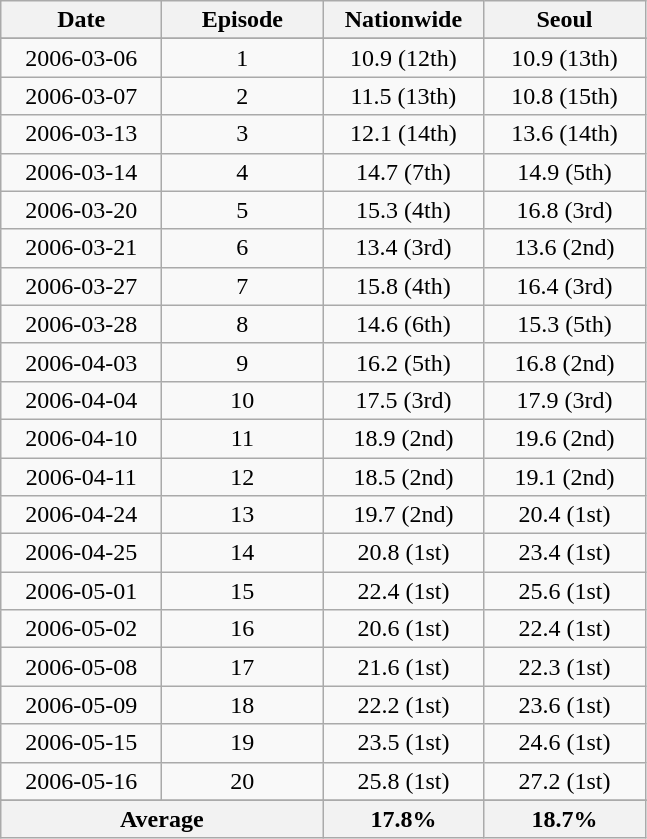<table class="wikitable">
<tr>
<th width=100>Date</th>
<th width=100>Episode</th>
<th width=100>Nationwide</th>
<th width=100>Seoul</th>
</tr>
<tr align="center">
</tr>
<tr align="center">
</tr>
<tr align="center">
<td>2006-03-06</td>
<td>1</td>
<td>10.9 (12th)</td>
<td>10.9 (13th)</td>
</tr>
<tr align="center">
<td>2006-03-07</td>
<td>2</td>
<td>11.5 (13th)</td>
<td>10.8 (15th)</td>
</tr>
<tr align="center">
<td>2006-03-13</td>
<td>3</td>
<td>12.1 (14th)</td>
<td>13.6 (14th)</td>
</tr>
<tr align="center">
<td>2006-03-14</td>
<td>4</td>
<td>14.7 (7th)</td>
<td>14.9 (5th)</td>
</tr>
<tr align="center">
<td>2006-03-20</td>
<td>5</td>
<td>15.3 (4th)</td>
<td>16.8 (3rd)</td>
</tr>
<tr align="center">
<td>2006-03-21</td>
<td>6</td>
<td>13.4 (3rd)</td>
<td>13.6 (2nd)</td>
</tr>
<tr align="center">
<td>2006-03-27</td>
<td>7</td>
<td>15.8 (4th)</td>
<td>16.4 (3rd)</td>
</tr>
<tr align="center">
<td>2006-03-28</td>
<td>8</td>
<td>14.6 (6th)</td>
<td>15.3 (5th)</td>
</tr>
<tr align="center">
<td>2006-04-03</td>
<td>9</td>
<td>16.2 (5th)</td>
<td>16.8 (2nd)</td>
</tr>
<tr align="center">
<td>2006-04-04</td>
<td>10</td>
<td>17.5 (3rd)</td>
<td>17.9 (3rd)</td>
</tr>
<tr align="center">
<td>2006-04-10</td>
<td>11</td>
<td>18.9 (2nd)</td>
<td>19.6 (2nd)</td>
</tr>
<tr align="center">
<td>2006-04-11</td>
<td>12</td>
<td>18.5 (2nd)</td>
<td>19.1 (2nd)</td>
</tr>
<tr align="center">
<td>2006-04-24</td>
<td>13</td>
<td>19.7 (2nd)</td>
<td>20.4 (1st)</td>
</tr>
<tr align="center">
<td>2006-04-25</td>
<td>14</td>
<td>20.8 (1st)</td>
<td>23.4 (1st)</td>
</tr>
<tr align="center">
<td>2006-05-01</td>
<td>15</td>
<td>22.4 (1st)</td>
<td>25.6 (1st)</td>
</tr>
<tr align="center">
<td>2006-05-02</td>
<td>16</td>
<td>20.6 (1st)</td>
<td>22.4 (1st)</td>
</tr>
<tr align="center">
<td>2006-05-08</td>
<td>17</td>
<td>21.6 (1st)</td>
<td>22.3 (1st)</td>
</tr>
<tr align="center">
<td>2006-05-09</td>
<td>18</td>
<td>22.2 (1st)</td>
<td>23.6 (1st)</td>
</tr>
<tr align="center">
<td>2006-05-15</td>
<td>19</td>
<td>23.5 (1st)</td>
<td>24.6 (1st)</td>
</tr>
<tr align="center">
<td>2006-05-16</td>
<td>20</td>
<td>25.8 (1st)</td>
<td>27.2 (1st)</td>
</tr>
<tr align="center">
</tr>
<tr align="center">
<th colspan="2">Average</th>
<th>17.8%</th>
<th>18.7%</th>
</tr>
</table>
